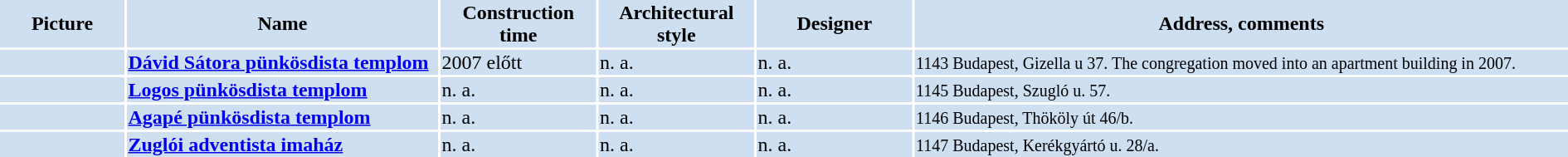<table width="100%">
<tr>
<th bgcolor="#CEDFF2" width="8%">Picture</th>
<th bgcolor="#CEDFF2" width="20%">Name</th>
<th bgcolor="#CEDFF2" width="10%">Construction time</th>
<th bgcolor="#CEDFF2" width="10%">Architectural style</th>
<th bgcolor="#CEDFF2" width="10%">Designer</th>
<th bgcolor="#CEDFF2" width="42%">Address, comments</th>
</tr>
<tr>
<td bgcolor="#CEDFF2"></td>
<td bgcolor="#CEDFF2"><strong><a href='#'>Dávid Sátora pünkösdista templom</a></strong></td>
<td bgcolor="#CEDFF2">2007 előtt</td>
<td bgcolor="#CEDFF2">n. a.</td>
<td bgcolor="#CEDFF2">n. a.</td>
<td bgcolor="#CEDFF2"><small>1143 Budapest, Gizella u 37. The congregation moved into an apartment building in 2007.</small></td>
</tr>
<tr>
<td bgcolor="#CEDFF2"></td>
<td bgcolor="#CEDFF2"><strong><a href='#'>Logos pünkösdista templom</a></strong></td>
<td bgcolor="#CEDFF2">n. a.</td>
<td bgcolor="#CEDFF2">n. a.</td>
<td bgcolor="#CEDFF2">n. a.</td>
<td bgcolor="#CEDFF2"><small>1145 Budapest, Szugló u. 57.</small></td>
</tr>
<tr>
<td bgcolor="#CEDFF2"></td>
<td bgcolor="#CEDFF2"><strong><a href='#'>Agapé pünkösdista templom</a></strong></td>
<td bgcolor="#CEDFF2">n. a.</td>
<td bgcolor="#CEDFF2">n. a.</td>
<td bgcolor="#CEDFF2">n. a.</td>
<td bgcolor="#CEDFF2"><small>1146 Budapest, Thököly út 46/b.</small></td>
</tr>
<tr>
<td bgcolor="#CEDFF2"></td>
<td bgcolor="#CEDFF2"><strong><a href='#'>Zuglói adventista imaház</a></strong></td>
<td bgcolor="#CEDFF2">n. a.</td>
<td bgcolor="#CEDFF2">n. a.</td>
<td bgcolor="#CEDFF2">n. a.</td>
<td bgcolor="#CEDFF2"><small>1147 Budapest, Kerékgyártó u. 28/a.</small></td>
</tr>
</table>
